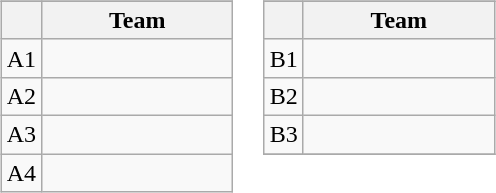<table>
<tr valign=top>
<td><br><table class="wikitable">
<tr>
</tr>
<tr>
<th></th>
<th width=120>Team</th>
</tr>
<tr>
<td align=center>A1</td>
<td></td>
</tr>
<tr>
<td align=center>A2</td>
<td></td>
</tr>
<tr>
<td align=center>A3</td>
<td></td>
</tr>
<tr>
<td align=center>A4</td>
<td></td>
</tr>
</table>
</td>
<td><br><table class="wikitable">
<tr>
</tr>
<tr>
<th></th>
<th width=120>Team</th>
</tr>
<tr>
<td align=center>B1</td>
<td></td>
</tr>
<tr>
<td align=center>B2</td>
<td></td>
</tr>
<tr>
<td align=center>B3</td>
<td></td>
</tr>
<tr>
</tr>
</table>
</td>
</tr>
</table>
